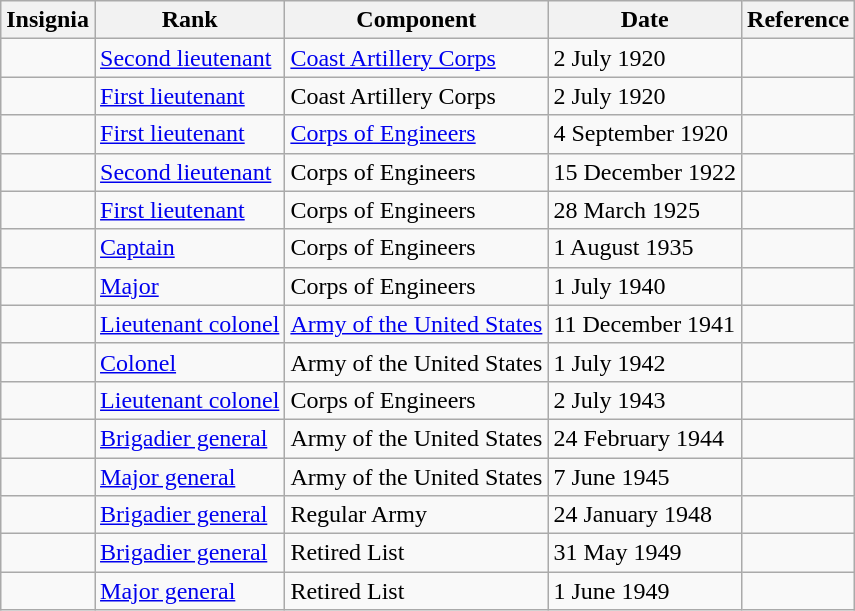<table class="wikitable">
<tr>
<th>Insignia</th>
<th>Rank</th>
<th>Component</th>
<th>Date</th>
<th>Reference</th>
</tr>
<tr>
<td></td>
<td><a href='#'>Second lieutenant</a></td>
<td><a href='#'>Coast Artillery Corps</a></td>
<td>2 July 1920</td>
<td></td>
</tr>
<tr>
<td></td>
<td><a href='#'>First lieutenant</a></td>
<td>Coast Artillery Corps</td>
<td>2 July 1920</td>
<td></td>
</tr>
<tr>
<td></td>
<td><a href='#'>First lieutenant</a></td>
<td><a href='#'>Corps of Engineers</a></td>
<td>4 September 1920</td>
<td></td>
</tr>
<tr>
<td></td>
<td><a href='#'>Second lieutenant</a></td>
<td>Corps of Engineers</td>
<td>15 December 1922</td>
<td></td>
</tr>
<tr>
<td></td>
<td><a href='#'>First lieutenant</a></td>
<td>Corps of Engineers</td>
<td>28 March 1925</td>
<td></td>
</tr>
<tr>
<td></td>
<td><a href='#'>Captain</a></td>
<td>Corps of Engineers</td>
<td>1 August 1935</td>
<td></td>
</tr>
<tr>
<td></td>
<td><a href='#'>Major</a></td>
<td>Corps of Engineers</td>
<td>1 July 1940</td>
<td></td>
</tr>
<tr>
<td></td>
<td><a href='#'>Lieutenant colonel</a></td>
<td><a href='#'>Army of the United States</a></td>
<td>11 December 1941</td>
<td></td>
</tr>
<tr>
<td></td>
<td><a href='#'>Colonel</a></td>
<td>Army of the United States</td>
<td>1 July 1942</td>
<td></td>
</tr>
<tr>
<td></td>
<td><a href='#'>Lieutenant colonel</a></td>
<td>Corps of Engineers</td>
<td>2 July 1943</td>
<td></td>
</tr>
<tr>
<td></td>
<td><a href='#'>Brigadier general</a></td>
<td>Army of the United States</td>
<td>24 February 1944</td>
<td></td>
</tr>
<tr>
<td></td>
<td><a href='#'>Major general</a></td>
<td>Army of the United States</td>
<td>7 June 1945</td>
<td></td>
</tr>
<tr>
<td></td>
<td><a href='#'>Brigadier general</a></td>
<td>Regular Army</td>
<td>24 January 1948</td>
<td></td>
</tr>
<tr>
<td></td>
<td><a href='#'>Brigadier general</a></td>
<td>Retired List</td>
<td>31 May 1949</td>
<td></td>
</tr>
<tr>
<td></td>
<td><a href='#'>Major general</a></td>
<td>Retired List</td>
<td>1 June 1949</td>
<td></td>
</tr>
</table>
